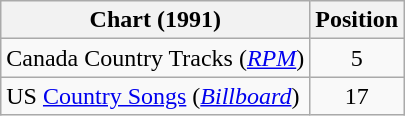<table class="wikitable sortable">
<tr>
<th scope="col">Chart (1991)</th>
<th scope="col">Position</th>
</tr>
<tr>
<td>Canada Country Tracks (<em><a href='#'>RPM</a></em>)</td>
<td align="center">5</td>
</tr>
<tr>
<td>US <a href='#'>Country Songs</a> (<em><a href='#'>Billboard</a></em>)</td>
<td align="center">17</td>
</tr>
</table>
